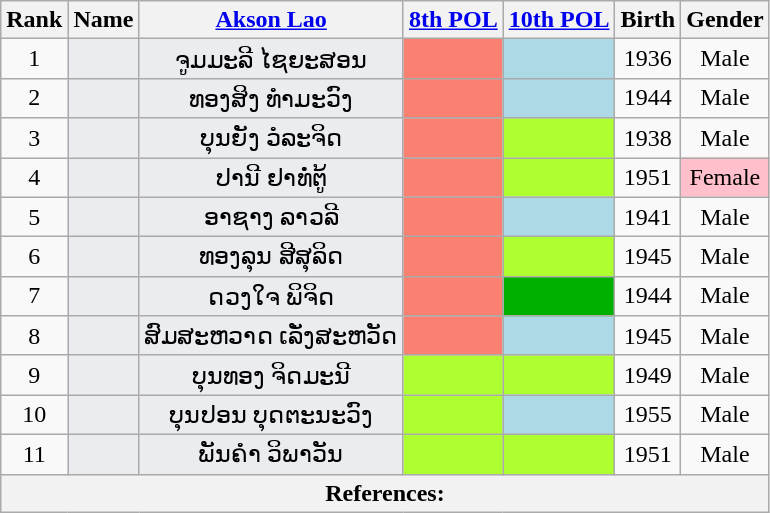<table class="wikitable sortable" style=text-align:center>
<tr>
<th>Rank</th>
<th>Name</th>
<th class="unsortable"><a href='#'>Akson Lao</a></th>
<th unsortable><a href='#'>8th POL</a></th>
<th unsortable><a href='#'>10th POL</a></th>
<th>Birth</th>
<th>Gender</th>
</tr>
<tr>
<td>1</td>
<td bgcolor = #EAECF0></td>
<td bgcolor = #EAECF0>ຈູມມະລີ ໄຊຍະສອນ</td>
<td bgcolor = Salmon></td>
<td bgcolor = LightBlue></td>
<td>1936</td>
<td>Male</td>
</tr>
<tr>
<td>2</td>
<td bgcolor = #EAECF0></td>
<td bgcolor = #EAECF0>ທອງສິງ ທຳມະວົງ</td>
<td bgcolor = Salmon></td>
<td bgcolor = LightBlue></td>
<td>1944</td>
<td>Male</td>
</tr>
<tr>
<td>3</td>
<td bgcolor = #EAECF0></td>
<td bgcolor = #EAECF0>ບຸນຍັງ ວໍລະຈິດ</td>
<td bgcolor = Salmon></td>
<td bgcolor = GreenYellow></td>
<td>1938</td>
<td>Male</td>
</tr>
<tr>
<td>4</td>
<td bgcolor = #EAECF0></td>
<td bgcolor = #EAECF0>ປານີ ຢາທໍ່ຕູ້</td>
<td bgcolor = Salmon></td>
<td bgcolor = GreenYellow></td>
<td>1951</td>
<td bgcolor = Pink>Female</td>
</tr>
<tr>
<td>5</td>
<td bgcolor = #EAECF0></td>
<td bgcolor = #EAECF0>ອາຊາງ ລາວລີ</td>
<td bgcolor = Salmon></td>
<td bgcolor = LightBlue></td>
<td>1941</td>
<td>Male</td>
</tr>
<tr>
<td>6</td>
<td bgcolor = #EAECF0></td>
<td bgcolor = #EAECF0>ທອງລຸນ ສີສຸລິດ</td>
<td bgcolor = Salmon></td>
<td bgcolor = GreenYellow></td>
<td>1945</td>
<td>Male</td>
</tr>
<tr>
<td>7</td>
<td bgcolor = #EAECF0></td>
<td bgcolor = #EAECF0>ດວງໃຈ ພິຈິດ</td>
<td bgcolor = Salmon></td>
<td bgcolor = LightBrown></td>
<td>1944</td>
<td>Male</td>
</tr>
<tr>
<td>8</td>
<td bgcolor = #EAECF0></td>
<td bgcolor = #EAECF0>ສົມສະຫວາດ ເລັ່ງສະຫວັດ</td>
<td bgcolor = Salmon></td>
<td bgcolor = LightBlue></td>
<td>1945</td>
<td>Male</td>
</tr>
<tr>
<td>9</td>
<td bgcolor = #EAECF0></td>
<td bgcolor = #EAECF0>ບຸນທອງ ຈິດມະນີ</td>
<td bgcolor = GreenYellow></td>
<td bgcolor = GreenYellow></td>
<td>1949</td>
<td>Male</td>
</tr>
<tr>
<td>10</td>
<td bgcolor = #EAECF0></td>
<td bgcolor = #EAECF0>ບຸນປອນ ບຸດຕະນະວົງ</td>
<td bgcolor = GreenYellow></td>
<td bgcolor = LightBlue></td>
<td>1955</td>
<td>Male</td>
</tr>
<tr>
<td>11</td>
<td bgcolor = #EAECF0></td>
<td bgcolor = #EAECF0>ພັນຄຳ ວິພາວັນ</td>
<td bgcolor = GreenYellow></td>
<td bgcolor = GreenYellow></td>
<td>1951</td>
<td>Male</td>
</tr>
<tr class=sortbottom>
<th colspan = "23" align = left><strong>References:</strong><br></th>
</tr>
</table>
